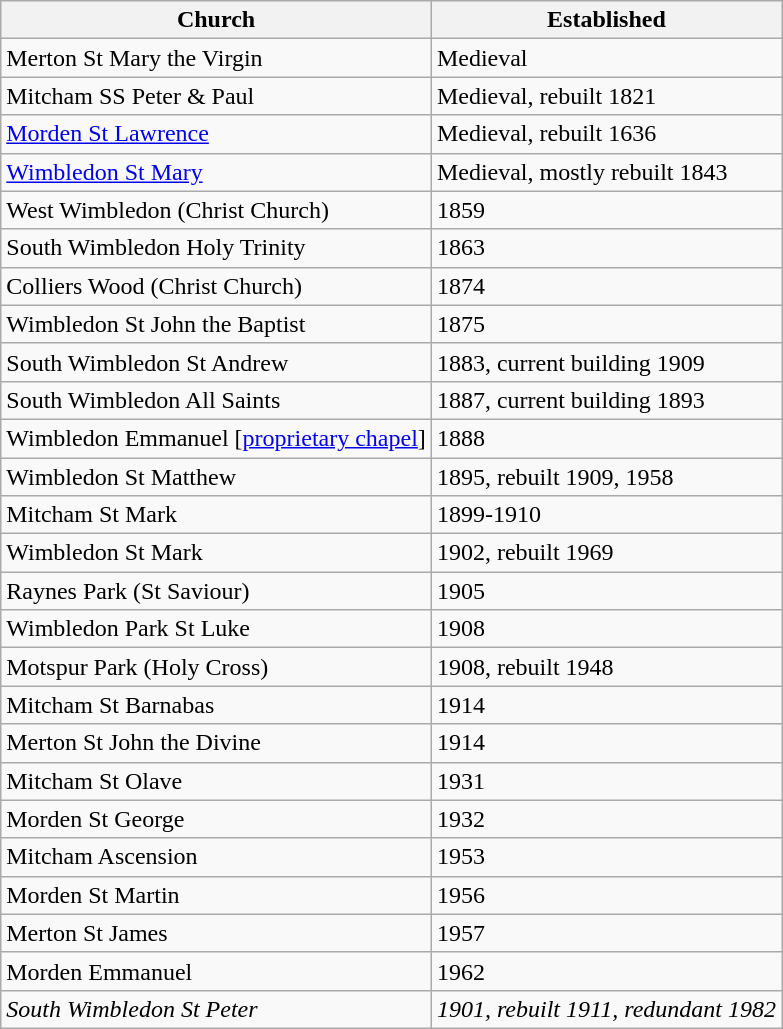<table class="wikitable">
<tr>
<th>Church</th>
<th>Established</th>
</tr>
<tr>
<td>Merton St Mary the Virgin</td>
<td>Medieval</td>
</tr>
<tr>
<td>Mitcham SS Peter & Paul</td>
<td>Medieval, rebuilt 1821</td>
</tr>
<tr>
<td><a href='#'>Morden St Lawrence</a></td>
<td>Medieval, rebuilt 1636</td>
</tr>
<tr>
<td><a href='#'>Wimbledon St Mary</a></td>
<td>Medieval, mostly rebuilt 1843</td>
</tr>
<tr>
<td>West Wimbledon (Christ Church)</td>
<td>1859</td>
</tr>
<tr>
<td>South Wimbledon Holy Trinity</td>
<td>1863</td>
</tr>
<tr>
<td>Colliers Wood (Christ Church)</td>
<td>1874</td>
</tr>
<tr>
<td>Wimbledon St John the Baptist</td>
<td>1875</td>
</tr>
<tr>
<td>South Wimbledon St Andrew</td>
<td>1883, current building 1909</td>
</tr>
<tr>
<td>South Wimbledon All Saints</td>
<td>1887, current building 1893</td>
</tr>
<tr>
<td>Wimbledon Emmanuel [<a href='#'>proprietary chapel</a>]</td>
<td>1888</td>
</tr>
<tr>
<td>Wimbledon St Matthew</td>
<td>1895, rebuilt 1909, 1958</td>
</tr>
<tr>
<td>Mitcham St Mark</td>
<td>1899-1910</td>
</tr>
<tr>
<td>Wimbledon St Mark</td>
<td>1902, rebuilt 1969</td>
</tr>
<tr>
<td>Raynes Park (St Saviour)</td>
<td>1905</td>
</tr>
<tr>
<td>Wimbledon Park St Luke</td>
<td>1908</td>
</tr>
<tr>
<td>Motspur Park (Holy Cross)</td>
<td>1908, rebuilt 1948</td>
</tr>
<tr>
<td>Mitcham St Barnabas</td>
<td>1914</td>
</tr>
<tr>
<td>Merton St John the Divine</td>
<td>1914</td>
</tr>
<tr>
<td>Mitcham St Olave</td>
<td>1931</td>
</tr>
<tr>
<td>Morden St George</td>
<td>1932</td>
</tr>
<tr>
<td>Mitcham Ascension</td>
<td>1953</td>
</tr>
<tr>
<td>Morden St Martin</td>
<td>1956</td>
</tr>
<tr>
<td>Merton St James</td>
<td>1957</td>
</tr>
<tr>
<td>Morden Emmanuel</td>
<td>1962</td>
</tr>
<tr>
<td><em>South Wimbledon St Peter</em></td>
<td><em>1901, rebuilt 1911, redundant 1982</em></td>
</tr>
</table>
